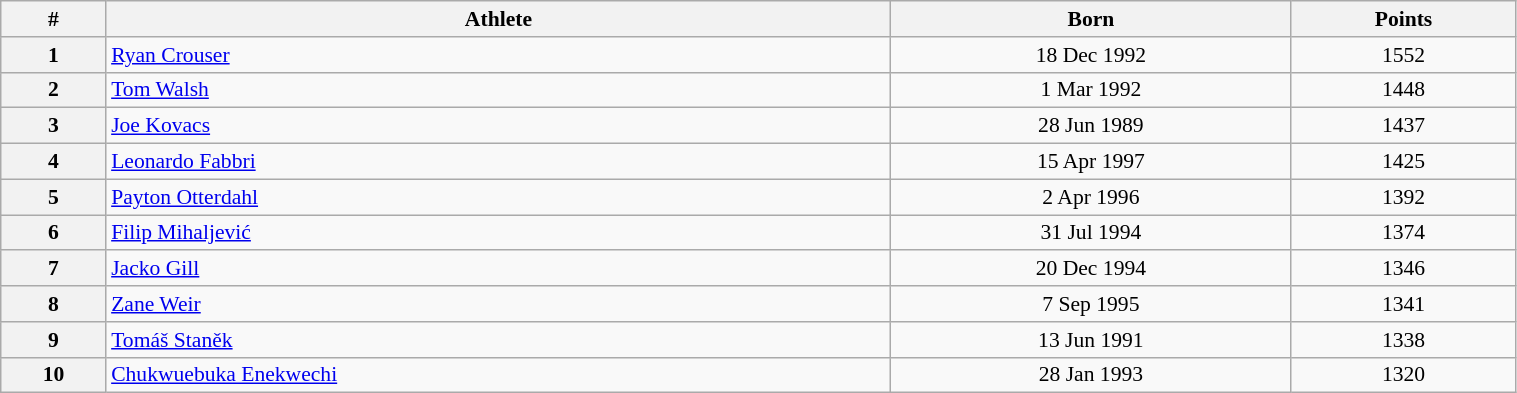<table class="wikitable" width=80% style="font-size:90%; text-align:center;">
<tr>
<th>#</th>
<th>Athlete</th>
<th>Born</th>
<th>Points</th>
</tr>
<tr>
<th>1</th>
<td align=left> <a href='#'>Ryan Crouser</a></td>
<td>18 Dec 1992</td>
<td>1552</td>
</tr>
<tr>
<th>2</th>
<td align=left> <a href='#'>Tom Walsh</a></td>
<td>1 Mar 1992</td>
<td>1448</td>
</tr>
<tr>
<th>3</th>
<td align=left> <a href='#'>Joe Kovacs</a></td>
<td>28 Jun 1989</td>
<td>1437</td>
</tr>
<tr>
<th>4</th>
<td align=left> <a href='#'>Leonardo Fabbri</a></td>
<td>15 Apr 1997</td>
<td>1425</td>
</tr>
<tr>
<th>5</th>
<td align=left> <a href='#'>Payton Otterdahl</a></td>
<td>2 Apr 1996</td>
<td>1392</td>
</tr>
<tr>
<th>6</th>
<td align=left> <a href='#'>Filip Mihaljević</a></td>
<td>31 Jul 1994</td>
<td>1374</td>
</tr>
<tr>
<th>7</th>
<td align=left> <a href='#'>Jacko Gill</a></td>
<td>20 Dec 1994</td>
<td>1346</td>
</tr>
<tr>
<th>8</th>
<td align=left> <a href='#'>Zane Weir</a></td>
<td>7 Sep 1995</td>
<td>1341</td>
</tr>
<tr>
<th>9</th>
<td align=left> <a href='#'>Tomáš Staněk</a></td>
<td>13 Jun 1991</td>
<td>1338</td>
</tr>
<tr>
<th>10</th>
<td align=left> <a href='#'>Chukwuebuka Enekwechi</a></td>
<td>28 Jan 1993</td>
<td>1320</td>
</tr>
</table>
